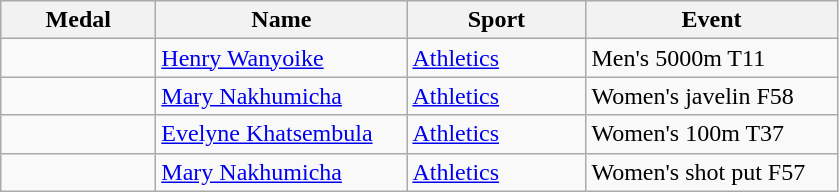<table class="wikitable">
<tr>
<th style="width:6em">Medal</th>
<th style="width:10em">Name</th>
<th style="width:7em">Sport</th>
<th style="width:10em">Event</th>
</tr>
<tr>
<td></td>
<td><a href='#'>Henry Wanyoike</a></td>
<td><a href='#'>Athletics</a></td>
<td>Men's 5000m T11</td>
</tr>
<tr>
<td></td>
<td><a href='#'>Mary Nakhumicha</a></td>
<td><a href='#'>Athletics</a></td>
<td>Women's javelin F58</td>
</tr>
<tr>
<td></td>
<td><a href='#'>Evelyne Khatsembula</a></td>
<td><a href='#'>Athletics</a></td>
<td>Women's 100m T37</td>
</tr>
<tr>
<td></td>
<td><a href='#'>Mary Nakhumicha</a></td>
<td><a href='#'>Athletics</a></td>
<td>Women's shot put F57</td>
</tr>
</table>
